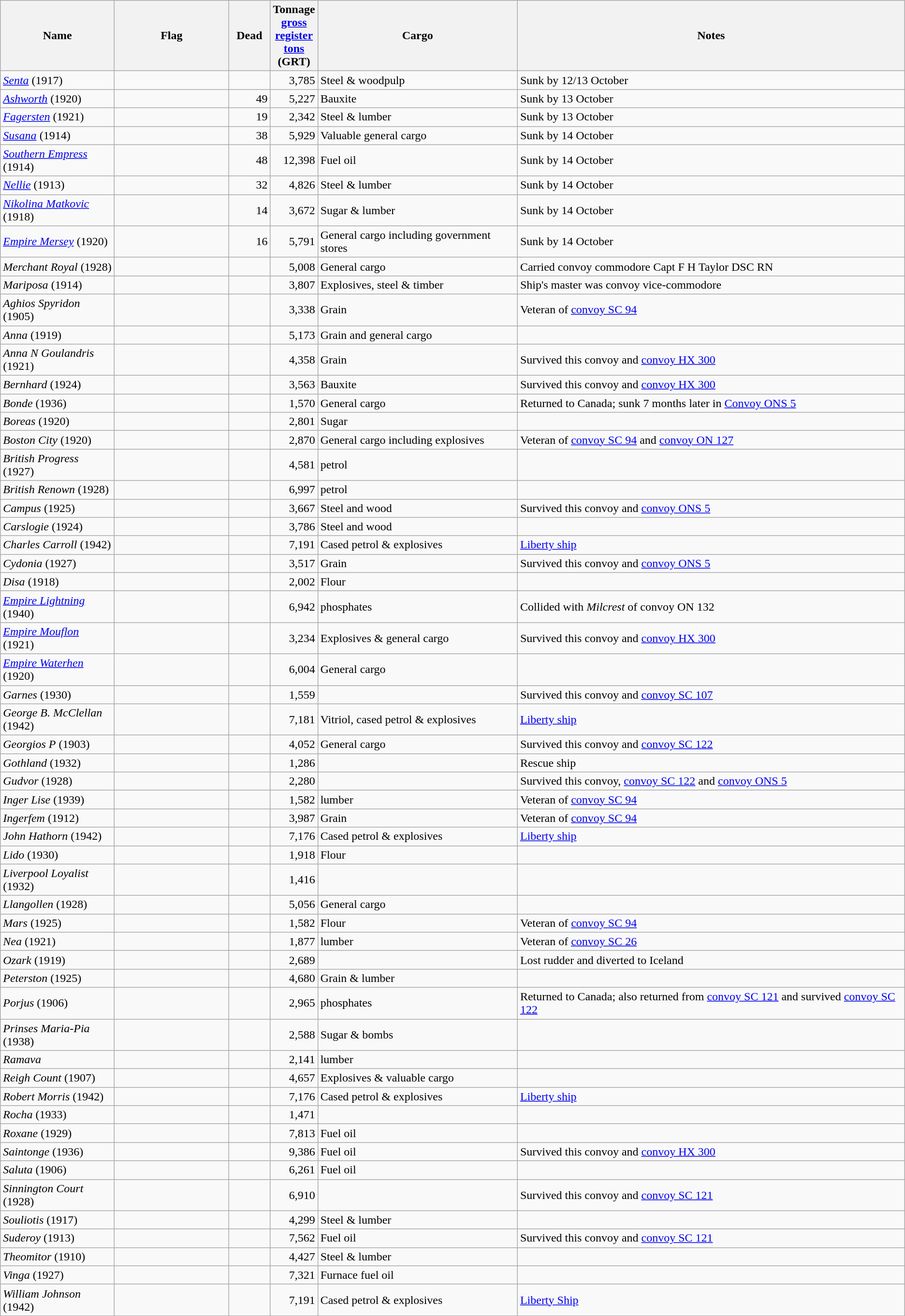<table class="wikitable sortable">
<tr>
<th scope="col" width="150px">Name</th>
<th scope="col" width="150px">Flag</th>
<th scope="col" width="50px">Dead</th>
<th scope="col" width="50px">Tonnage <a href='#'>gross register tons</a> (GRT)</th>
<th>Cargo</th>
<th>Notes</th>
</tr>
<tr>
<td align="left"><a href='#'><em>Senta</em></a> (1917)</td>
<td align="left"></td>
<td></td>
<td align="right">3,785</td>
<td align="left">Steel & woodpulp</td>
<td align="left">Sunk by  12/13 October</td>
</tr>
<tr>
<td align="left"><a href='#'><em>Ashworth</em></a> (1920)</td>
<td align="left"></td>
<td align="right">49</td>
<td align="right">5,227</td>
<td align="left">Bauxite</td>
<td align="left">Sunk by  13 October</td>
</tr>
<tr>
<td align="left"><a href='#'><em>Fagersten</em></a> (1921)</td>
<td align="left"></td>
<td align="right">19</td>
<td align="right">2,342</td>
<td align="left">Steel & lumber</td>
<td align="left">Sunk by  13 October</td>
</tr>
<tr>
<td align="left"><a href='#'><em>Susana</em></a> (1914)</td>
<td align="left"></td>
<td align="right">38</td>
<td align="right">5,929</td>
<td align="left">Valuable general cargo</td>
<td align="left">Sunk by  14 October</td>
</tr>
<tr>
<td align="left"><a href='#'><em>Southern Empress</em></a> (1914)</td>
<td align="left"></td>
<td align="right">48</td>
<td align="right">12,398</td>
<td align="left">Fuel oil</td>
<td align="left">Sunk by  14 October</td>
</tr>
<tr>
<td align="left"><a href='#'><em>Nellie</em></a> (1913)</td>
<td align="left"></td>
<td align="right">32</td>
<td align="right">4,826</td>
<td align="left">Steel & lumber</td>
<td align="left">Sunk by  14 October</td>
</tr>
<tr>
<td align="left"><a href='#'><em>Nikolina Matkovic</em></a> (1918)</td>
<td align="left"></td>
<td align="right">14</td>
<td align="right">3,672</td>
<td align="left">Sugar & lumber</td>
<td align="left">Sunk by  14 October</td>
</tr>
<tr>
<td align="left"><a href='#'><em>Empire Mersey</em></a> (1920)</td>
<td align="left"></td>
<td align="right">16</td>
<td align="right">5,791</td>
<td align="left">General cargo including government stores</td>
<td align="left">Sunk by  14 October</td>
</tr>
<tr>
<td align="left"><em>Merchant Royal</em> (1928)</td>
<td align="left"></td>
<td></td>
<td align="right">5,008</td>
<td align="left">General cargo</td>
<td align="left">Carried convoy commodore Capt F H Taylor DSC RN</td>
</tr>
<tr>
<td align="left"><em>Mariposa</em> (1914)</td>
<td align="left"></td>
<td></td>
<td align="right">3,807</td>
<td align="left">Explosives, steel & timber</td>
<td align="left">Ship's master was convoy vice-commodore</td>
</tr>
<tr>
<td align="left"><em>Aghios Spyridon</em> (1905)</td>
<td align="left"></td>
<td></td>
<td align="right">3,338</td>
<td align="left">Grain</td>
<td align="left">Veteran of <a href='#'>convoy SC 94</a></td>
</tr>
<tr>
<td align="left"><em>Anna</em> (1919)</td>
<td align="left"></td>
<td></td>
<td align="right">5,173</td>
<td align="left">Grain and general cargo</td>
<td></td>
</tr>
<tr>
<td align="left"><em>Anna N Goulandris</em> (1921)</td>
<td align="left"></td>
<td></td>
<td align="right">4,358</td>
<td align="left">Grain</td>
<td align="left">Survived this convoy and <a href='#'>convoy HX 300</a></td>
</tr>
<tr>
<td align="left"><em>Bernhard</em> (1924)</td>
<td align="left"></td>
<td></td>
<td align="right">3,563</td>
<td align="left">Bauxite</td>
<td align="left">Survived this convoy and <a href='#'>convoy HX 300</a></td>
</tr>
<tr>
<td align="left"><em>Bonde</em> (1936)</td>
<td align="left"></td>
<td></td>
<td align="right">1,570</td>
<td align="left">General cargo</td>
<td align="left">Returned to Canada; sunk 7 months later in <a href='#'>Convoy ONS 5</a></td>
</tr>
<tr>
<td align="left"><em>Boreas</em> (1920)</td>
<td align="left"></td>
<td></td>
<td align="right">2,801</td>
<td align="left">Sugar</td>
<td></td>
</tr>
<tr>
<td align="left"><em>Boston City</em> (1920)</td>
<td align="left"></td>
<td></td>
<td align="right">2,870</td>
<td align="left">General cargo including explosives</td>
<td align="left">Veteran of <a href='#'>convoy SC 94</a> and <a href='#'>convoy ON 127</a></td>
</tr>
<tr>
<td align="left"><em>British Progress</em> (1927)</td>
<td align="left"></td>
<td></td>
<td align="right">4,581</td>
<td align="left">petrol</td>
<td></td>
</tr>
<tr>
<td align="left"><em>British Renown</em> (1928)</td>
<td align="left"></td>
<td></td>
<td align="right">6,997</td>
<td align="left">petrol</td>
<td></td>
</tr>
<tr>
<td align="left"><em>Campus</em> (1925)</td>
<td align="left"></td>
<td></td>
<td align="right">3,667</td>
<td align="left">Steel and wood</td>
<td align="left">Survived this convoy and <a href='#'>convoy ONS 5</a></td>
</tr>
<tr>
<td align="left"><em>Carslogie</em> (1924)</td>
<td align="left"></td>
<td></td>
<td align="right">3,786</td>
<td align="left">Steel and wood</td>
<td></td>
</tr>
<tr>
<td align="left"><em>Charles Carroll</em> (1942)</td>
<td align="left"></td>
<td></td>
<td align="right">7,191</td>
<td align="left">Cased petrol & explosives</td>
<td align="left"><a href='#'>Liberty ship</a></td>
</tr>
<tr>
<td align="left"><em>Cydonia</em> (1927)</td>
<td align="left"></td>
<td></td>
<td align="right">3,517</td>
<td align="left">Grain</td>
<td align="left">Survived this convoy and <a href='#'>convoy ONS 5</a></td>
</tr>
<tr>
<td align="left"><em>Disa</em> (1918)</td>
<td align="left"></td>
<td></td>
<td align="right">2,002</td>
<td align="left">Flour</td>
<td></td>
</tr>
<tr>
<td align="left"><a href='#'><em>Empire Lightning</em></a> (1940)</td>
<td align="left"></td>
<td></td>
<td align="right">6,942</td>
<td align="left">phosphates</td>
<td align="left">Collided with <em>Milcrest</em> of convoy ON 132</td>
</tr>
<tr>
<td align="left"><a href='#'><em>Empire Mouflon</em></a> (1921)</td>
<td align="left"></td>
<td></td>
<td align="right">3,234</td>
<td align="left">Explosives & general cargo</td>
<td align="left">Survived this convoy and <a href='#'>convoy HX 300</a></td>
</tr>
<tr>
<td align="left"><a href='#'><em>Empire Waterhen</em></a> (1920)</td>
<td align="left"></td>
<td></td>
<td align="right">6,004</td>
<td align="left">General cargo</td>
<td></td>
</tr>
<tr>
<td align="left"><em>Garnes</em> (1930)</td>
<td align="left"></td>
<td></td>
<td align="right">1,559</td>
<td></td>
<td align="left">Survived this convoy and <a href='#'>convoy SC 107</a></td>
</tr>
<tr>
<td align="left"><em>George B. McClellan</em> (1942)</td>
<td align="left"></td>
<td></td>
<td align="right">7,181</td>
<td align="left">Vitriol, cased petrol & explosives</td>
<td align="left"><a href='#'>Liberty ship</a></td>
</tr>
<tr>
<td align="left"><em>Georgios P</em> (1903)</td>
<td align="left"></td>
<td></td>
<td align="right">4,052</td>
<td align="left">General cargo</td>
<td align="left">Survived this convoy and <a href='#'>convoy SC 122</a></td>
</tr>
<tr>
<td align="left"><em>Gothland</em> (1932)</td>
<td align="left"></td>
<td></td>
<td align="right">1,286</td>
<td></td>
<td align="left">Rescue ship</td>
</tr>
<tr>
<td align="left"><em>Gudvor</em> (1928)</td>
<td align="left"></td>
<td></td>
<td align="right">2,280</td>
<td></td>
<td align="left">Survived this convoy, <a href='#'>convoy SC 122</a> and <a href='#'>convoy ONS 5</a></td>
</tr>
<tr>
<td align="left"><em>Inger Lise</em> (1939)</td>
<td align="left"></td>
<td></td>
<td align="right">1,582</td>
<td align="left">lumber</td>
<td align="left">Veteran of <a href='#'>convoy SC 94</a></td>
</tr>
<tr>
<td align="left"><em>Ingerfem</em> (1912)</td>
<td align="left"></td>
<td></td>
<td align="right">3,987</td>
<td align="left">Grain</td>
<td align="left">Veteran of <a href='#'>convoy SC 94</a></td>
</tr>
<tr>
<td align="left"><em>John Hathorn</em> (1942)</td>
<td align="left"></td>
<td></td>
<td align="right">7,176</td>
<td align="left">Cased petrol & explosives</td>
<td align="left"><a href='#'>Liberty ship</a></td>
</tr>
<tr>
<td align="left"><em>Lido</em> (1930)</td>
<td align="left"></td>
<td></td>
<td align="right">1,918</td>
<td align="left">Flour</td>
<td></td>
</tr>
<tr>
<td align="left"><em>Liverpool Loyalist</em> (1932)</td>
<td align="left"></td>
<td></td>
<td align="right">1,416</td>
<td></td>
<td></td>
</tr>
<tr>
<td align="left"><em>Llangollen</em> (1928)</td>
<td align="left"></td>
<td></td>
<td align="right">5,056</td>
<td align="left">General cargo</td>
<td></td>
</tr>
<tr>
<td align="left"><em>Mars</em> (1925)</td>
<td align="left"></td>
<td></td>
<td align="right">1,582</td>
<td align="left">Flour</td>
<td align="left">Veteran of <a href='#'>convoy SC 94</a></td>
</tr>
<tr>
<td align="left"><em>Nea</em> (1921)</td>
<td align="left"></td>
<td></td>
<td align="right">1,877</td>
<td align="left">lumber</td>
<td align="left">Veteran of <a href='#'>convoy SC 26</a></td>
</tr>
<tr>
<td align="left"><em>Ozark</em> (1919)</td>
<td align="left"></td>
<td></td>
<td align="right">2,689</td>
<td></td>
<td align="left">Lost rudder and diverted to Iceland</td>
</tr>
<tr>
<td align="left"><em>Peterston</em> (1925)</td>
<td align="left"></td>
<td></td>
<td align="right">4,680</td>
<td align="left">Grain & lumber</td>
<td></td>
</tr>
<tr>
<td align="left"><em>Porjus</em> (1906)</td>
<td align="left"></td>
<td></td>
<td align="right">2,965</td>
<td align="left">phosphates</td>
<td align="left">Returned to Canada; also returned from <a href='#'>convoy SC 121</a> and survived <a href='#'>convoy SC 122</a></td>
</tr>
<tr>
<td align="left"><em>Prinses Maria-Pia</em> (1938)</td>
<td align="left"></td>
<td></td>
<td align="right">2,588</td>
<td align="left">Sugar & bombs</td>
<td></td>
</tr>
<tr>
<td align="left"><em>Ramava</em></td>
<td align="left"></td>
<td></td>
<td align="right">2,141</td>
<td align="left">lumber</td>
<td></td>
</tr>
<tr>
<td align="left"><em>Reigh Count</em> (1907)</td>
<td align="left"></td>
<td></td>
<td align="right">4,657</td>
<td align="left">Explosives & valuable cargo</td>
<td></td>
</tr>
<tr>
<td align="left"><em>Robert Morris</em> (1942)</td>
<td align="left"></td>
<td></td>
<td align="right">7,176</td>
<td align="left">Cased petrol & explosives</td>
<td align="left"><a href='#'>Liberty ship</a></td>
</tr>
<tr>
<td align="left"><em>Rocha</em> (1933)</td>
<td align="left"></td>
<td></td>
<td align="right">1,471</td>
<td></td>
<td></td>
</tr>
<tr>
<td align="left"><em>Roxane</em> (1929)</td>
<td align="left"></td>
<td></td>
<td align="right">7,813</td>
<td align="left">Fuel oil</td>
<td></td>
</tr>
<tr>
<td align="left"><em>Saintonge</em> (1936)</td>
<td align="left"></td>
<td></td>
<td align="right">9,386</td>
<td align="left">Fuel oil</td>
<td align="left">Survived this convoy and <a href='#'>convoy HX 300</a></td>
</tr>
<tr>
<td align="left"><em>Saluta</em> (1906)</td>
<td align="left"></td>
<td></td>
<td align="right">6,261</td>
<td align="left">Fuel oil</td>
<td></td>
</tr>
<tr>
<td align="left"><em>Sinnington Court</em> (1928)</td>
<td align="left"></td>
<td></td>
<td align="right">6,910</td>
<td></td>
<td align="left">Survived this convoy and <a href='#'>convoy SC 121</a></td>
</tr>
<tr>
<td align="left"><em>Souliotis</em> (1917)</td>
<td align="left"></td>
<td></td>
<td align="right">4,299</td>
<td align="left">Steel & lumber</td>
<td></td>
</tr>
<tr>
<td align="left"><em>Suderoy</em> (1913)</td>
<td align="left"></td>
<td></td>
<td align="right">7,562</td>
<td align="left">Fuel oil</td>
<td align="left">Survived this convoy and <a href='#'>convoy SC 121</a></td>
</tr>
<tr>
<td align="left"><em>Theomitor</em> (1910)</td>
<td align="left"></td>
<td></td>
<td align="right">4,427</td>
<td align="left">Steel & lumber</td>
<td></td>
</tr>
<tr>
<td align="left"><em>Vinga</em> (1927)</td>
<td align="left"></td>
<td></td>
<td align="right">7,321</td>
<td align="left">Furnace fuel oil</td>
<td></td>
</tr>
<tr>
<td align="left"><em>William Johnson</em> (1942)</td>
<td align="left"></td>
<td></td>
<td align="right">7,191</td>
<td align="left">Cased petrol & explosives</td>
<td align="left"><a href='#'>Liberty Ship</a></td>
</tr>
<tr>
</tr>
</table>
